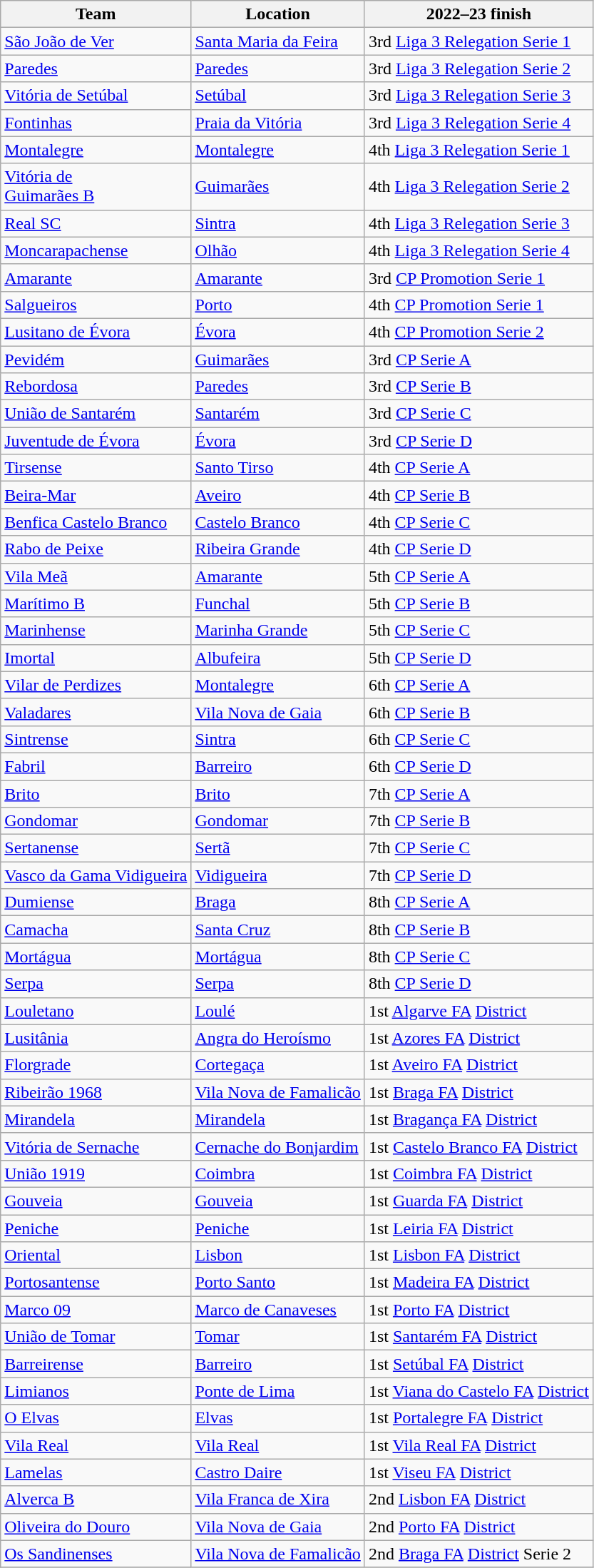<table class="wikitable sortable">
<tr>
<th data-sort-type=text>Team</th>
<th>Location</th>
<th>2022–23 finish</th>
</tr>
<tr>
<td><a href='#'>São João de Ver</a></td>
<td><a href='#'>Santa Maria da Feira</a></td>
<td>3rd <a href='#'>Liga 3 Relegation Serie 1</a></td>
</tr>
<tr>
<td><a href='#'>Paredes</a></td>
<td><a href='#'>Paredes</a></td>
<td>3rd <a href='#'>Liga 3 Relegation Serie 2</a></td>
</tr>
<tr>
<td><a href='#'>Vitória de Setúbal</a></td>
<td><a href='#'>Setúbal</a></td>
<td>3rd <a href='#'>Liga 3 Relegation Serie 3</a></td>
</tr>
<tr>
<td><a href='#'>Fontinhas</a></td>
<td> <a href='#'>Praia da Vitória</a></td>
<td>3rd <a href='#'>Liga 3 Relegation Serie 4</a></td>
</tr>
<tr>
<td><a href='#'>Montalegre</a></td>
<td><a href='#'>Montalegre</a></td>
<td>4th <a href='#'>Liga 3 Relegation Serie 1</a></td>
</tr>
<tr>
<td><a href='#'>Vitória de<br>Guimarães B</a></td>
<td><a href='#'>Guimarães</a></td>
<td>4th <a href='#'>Liga 3 Relegation Serie 2</a></td>
</tr>
<tr>
<td><a href='#'>Real SC</a></td>
<td><a href='#'>Sintra</a></td>
<td>4th <a href='#'>Liga 3 Relegation Serie 3</a></td>
</tr>
<tr>
<td><a href='#'>Moncarapachense</a></td>
<td><a href='#'>Olhão</a></td>
<td>4th <a href='#'>Liga 3 Relegation Serie 4</a></td>
</tr>
<tr>
<td><a href='#'>Amarante</a></td>
<td><a href='#'>Amarante</a></td>
<td>3rd <a href='#'>CP Promotion Serie 1</a></td>
</tr>
<tr>
<td><a href='#'>Salgueiros</a></td>
<td><a href='#'>Porto</a></td>
<td>4th <a href='#'>CP Promotion Serie 1</a></td>
</tr>
<tr>
<td><a href='#'>Lusitano de Évora</a></td>
<td><a href='#'>Évora</a></td>
<td>4th <a href='#'>CP Promotion Serie 2</a></td>
</tr>
<tr>
<td><a href='#'>Pevidém</a></td>
<td><a href='#'>Guimarães</a></td>
<td>3rd <a href='#'>CP Serie A</a></td>
</tr>
<tr>
<td><a href='#'>Rebordosa</a></td>
<td><a href='#'>Paredes</a></td>
<td>3rd <a href='#'>CP Serie B</a></td>
</tr>
<tr>
<td><a href='#'>União de Santarém</a></td>
<td><a href='#'>Santarém</a></td>
<td>3rd <a href='#'>CP Serie C</a></td>
</tr>
<tr>
<td><a href='#'>Juventude de Évora</a></td>
<td><a href='#'>Évora</a></td>
<td>3rd <a href='#'>CP Serie D</a></td>
</tr>
<tr>
<td><a href='#'>Tirsense</a></td>
<td><a href='#'>Santo Tirso</a></td>
<td>4th <a href='#'>CP Serie A</a></td>
</tr>
<tr>
<td><a href='#'>Beira-Mar</a></td>
<td><a href='#'>Aveiro</a></td>
<td>4th <a href='#'>CP Serie B</a></td>
</tr>
<tr>
<td><a href='#'>Benfica Castelo Branco</a></td>
<td><a href='#'>Castelo Branco</a></td>
<td>4th <a href='#'>CP Serie C</a></td>
</tr>
<tr>
<td><a href='#'>Rabo de Peixe</a></td>
<td> <a href='#'>Ribeira Grande</a></td>
<td>4th <a href='#'>CP Serie D</a></td>
</tr>
<tr>
<td><a href='#'>Vila Meã</a></td>
<td><a href='#'>Amarante</a></td>
<td>5th <a href='#'>CP Serie A</a></td>
</tr>
<tr>
<td><a href='#'>Marítimo B</a></td>
<td> <a href='#'>Funchal</a></td>
<td>5th <a href='#'>CP Serie B</a></td>
</tr>
<tr>
<td><a href='#'>Marinhense</a></td>
<td><a href='#'>Marinha Grande</a></td>
<td>5th <a href='#'>CP Serie C</a></td>
</tr>
<tr>
<td><a href='#'>Imortal</a></td>
<td><a href='#'>Albufeira</a></td>
<td>5th <a href='#'>CP Serie D</a></td>
</tr>
<tr>
<td><a href='#'>Vilar de Perdizes</a></td>
<td><a href='#'>Montalegre</a></td>
<td>6th <a href='#'>CP Serie A</a></td>
</tr>
<tr>
<td><a href='#'>Valadares</a></td>
<td><a href='#'>Vila Nova de Gaia</a></td>
<td>6th <a href='#'>CP Serie B</a></td>
</tr>
<tr>
<td><a href='#'>Sintrense</a></td>
<td><a href='#'>Sintra</a></td>
<td>6th <a href='#'>CP Serie C</a></td>
</tr>
<tr>
<td><a href='#'>Fabril</a></td>
<td><a href='#'>Barreiro</a></td>
<td>6th <a href='#'>CP Serie D</a></td>
</tr>
<tr>
<td><a href='#'>Brito</a></td>
<td><a href='#'>Brito</a></td>
<td>7th <a href='#'>CP Serie A</a></td>
</tr>
<tr>
<td><a href='#'>Gondomar</a></td>
<td><a href='#'>Gondomar</a></td>
<td>7th <a href='#'>CP Serie B</a></td>
</tr>
<tr>
<td><a href='#'>Sertanense</a></td>
<td><a href='#'>Sertã</a></td>
<td>7th <a href='#'>CP Serie C</a></td>
</tr>
<tr>
<td><a href='#'>Vasco da Gama Vidigueira</a></td>
<td><a href='#'>Vidigueira</a></td>
<td>7th <a href='#'>CP Serie D</a></td>
</tr>
<tr>
<td><a href='#'>Dumiense</a></td>
<td><a href='#'>Braga</a></td>
<td>8th <a href='#'>CP Serie A</a></td>
</tr>
<tr>
<td><a href='#'>Camacha</a></td>
<td> <a href='#'>Santa Cruz</a></td>
<td>8th <a href='#'>CP Serie B</a></td>
</tr>
<tr>
<td><a href='#'>Mortágua</a></td>
<td><a href='#'>Mortágua</a></td>
<td>8th <a href='#'>CP Serie C</a></td>
</tr>
<tr>
<td><a href='#'>Serpa</a></td>
<td><a href='#'>Serpa</a></td>
<td>8th <a href='#'>CP Serie D</a></td>
</tr>
<tr>
<td><a href='#'>Louletano</a></td>
<td><a href='#'>Loulé</a></td>
<td>1st <a href='#'>Algarve FA</a> <a href='#'>District</a></td>
</tr>
<tr>
<td><a href='#'>Lusitânia</a></td>
<td> <a href='#'>Angra do Heroísmo</a></td>
<td>1st <a href='#'>Azores FA</a> <a href='#'>District</a></td>
</tr>
<tr>
<td><a href='#'>Florgrade</a></td>
<td><a href='#'>Cortegaça</a></td>
<td>1st <a href='#'>Aveiro FA</a> <a href='#'>District</a></td>
</tr>
<tr>
<td><a href='#'>Ribeirão 1968</a></td>
<td><a href='#'>Vila Nova de Famalicão</a></td>
<td>1st <a href='#'>Braga FA</a> <a href='#'>District</a></td>
</tr>
<tr>
<td><a href='#'>Mirandela</a></td>
<td><a href='#'>Mirandela</a></td>
<td>1st <a href='#'>Bragança FA</a> <a href='#'>District</a></td>
</tr>
<tr>
<td><a href='#'>Vitória de Sernache</a></td>
<td><a href='#'>Cernache do Bonjardim</a></td>
<td>1st <a href='#'>Castelo Branco FA</a> <a href='#'>District</a></td>
</tr>
<tr>
<td><a href='#'>União 1919</a></td>
<td><a href='#'>Coimbra</a></td>
<td>1st <a href='#'>Coimbra FA</a> <a href='#'>District</a></td>
</tr>
<tr>
<td><a href='#'>Gouveia</a></td>
<td><a href='#'>Gouveia</a></td>
<td>1st <a href='#'>Guarda FA</a> <a href='#'>District</a></td>
</tr>
<tr>
<td><a href='#'>Peniche</a></td>
<td><a href='#'>Peniche</a></td>
<td>1st <a href='#'>Leiria FA</a> <a href='#'>District</a></td>
</tr>
<tr>
<td><a href='#'>Oriental</a></td>
<td><a href='#'>Lisbon</a></td>
<td>1st <a href='#'>Lisbon FA</a> <a href='#'>District</a></td>
</tr>
<tr>
<td><a href='#'>Portosantense</a></td>
<td> <a href='#'>Porto Santo</a></td>
<td>1st <a href='#'>Madeira FA</a> <a href='#'>District</a></td>
</tr>
<tr>
<td><a href='#'>Marco 09</a></td>
<td><a href='#'>Marco de Canaveses</a></td>
<td>1st <a href='#'>Porto FA</a> <a href='#'>District</a></td>
</tr>
<tr>
<td><a href='#'>União de Tomar</a></td>
<td><a href='#'>Tomar</a></td>
<td>1st <a href='#'>Santarém FA</a> <a href='#'>District</a></td>
</tr>
<tr>
<td><a href='#'>Barreirense</a></td>
<td><a href='#'>Barreiro</a></td>
<td>1st <a href='#'>Setúbal FA</a> <a href='#'>District</a></td>
</tr>
<tr>
<td><a href='#'>Limianos</a></td>
<td><a href='#'>Ponte de Lima</a></td>
<td>1st <a href='#'>Viana do Castelo FA</a> <a href='#'>District</a></td>
</tr>
<tr>
<td><a href='#'>O Elvas</a></td>
<td><a href='#'>Elvas</a></td>
<td>1st <a href='#'>Portalegre FA</a> <a href='#'>District</a></td>
</tr>
<tr>
<td><a href='#'>Vila Real</a></td>
<td><a href='#'>Vila Real</a></td>
<td>1st <a href='#'>Vila Real FA</a> <a href='#'>District</a></td>
</tr>
<tr>
<td><a href='#'>Lamelas</a></td>
<td><a href='#'>Castro Daire</a></td>
<td>1st <a href='#'>Viseu FA</a> <a href='#'>District</a></td>
</tr>
<tr>
<td><a href='#'>Alverca B</a></td>
<td><a href='#'>Vila Franca de Xira</a></td>
<td>2nd <a href='#'>Lisbon FA</a> <a href='#'>District</a></td>
</tr>
<tr>
<td><a href='#'>Oliveira do Douro</a></td>
<td><a href='#'>Vila Nova de Gaia</a></td>
<td>2nd <a href='#'>Porto FA</a> <a href='#'>District</a></td>
</tr>
<tr>
<td><a href='#'>Os Sandinenses</a></td>
<td><a href='#'>Vila Nova de Famalicão</a></td>
<td>2nd <a href='#'>Braga FA</a> <a href='#'>District</a> Serie 2</td>
</tr>
<tr>
</tr>
</table>
